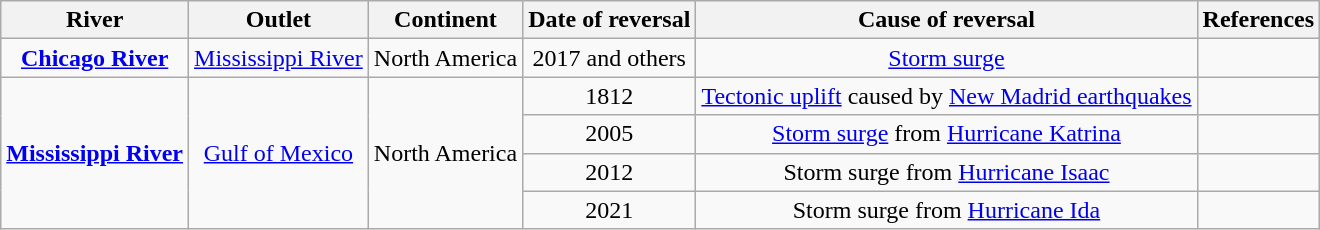<table class="wikitable" style="text-align:center">
<tr>
<th>River</th>
<th>Outlet</th>
<th>Continent</th>
<th>Date of reversal</th>
<th>Cause of reversal</th>
<th>References</th>
</tr>
<tr>
<td><strong><a href='#'>Chicago River</a></strong></td>
<td><a href='#'>Mississippi River</a></td>
<td>North America</td>
<td>2017 and others</td>
<td><a href='#'>Storm surge</a></td>
<td></td>
</tr>
<tr>
<td rowspan="4"><strong><a href='#'>Mississippi River</a></strong></td>
<td rowspan="4"><a href='#'>Gulf of Mexico</a></td>
<td rowspan="4">North America</td>
<td>1812</td>
<td><a href='#'>Tectonic uplift</a> caused by <a href='#'>New Madrid earthquakes</a></td>
<td></td>
</tr>
<tr>
<td>2005</td>
<td><a href='#'>Storm surge</a> from <a href='#'>Hurricane Katrina</a></td>
<td></td>
</tr>
<tr>
<td>2012</td>
<td>Storm surge from <a href='#'>Hurricane Isaac</a></td>
<td></td>
</tr>
<tr>
<td>2021</td>
<td>Storm surge from <a href='#'>Hurricane Ida</a></td>
<td></td>
</tr>
</table>
